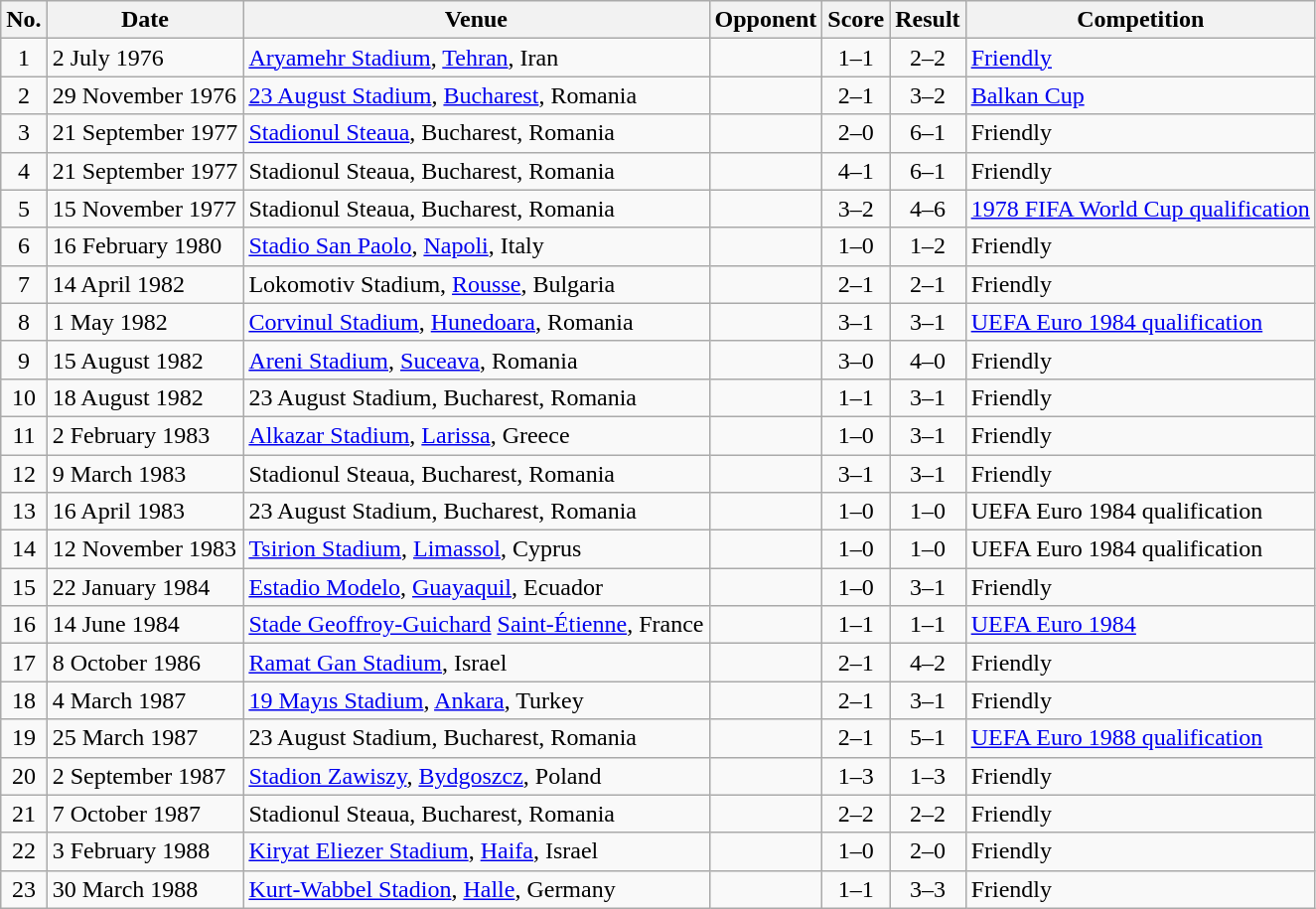<table class="wikitable sortable">
<tr>
<th scope="col">No.</th>
<th scope="col">Date</th>
<th scope="col">Venue</th>
<th scope="col">Opponent</th>
<th scope="col">Score</th>
<th scope="col">Result</th>
<th scope="col">Competition</th>
</tr>
<tr>
<td align="center">1</td>
<td>2 July 1976</td>
<td><a href='#'>Aryamehr Stadium</a>, <a href='#'>Tehran</a>, Iran</td>
<td></td>
<td align="center">1–1</td>
<td align="center">2–2</td>
<td><a href='#'>Friendly</a></td>
</tr>
<tr>
<td align="center">2</td>
<td>29 November 1976</td>
<td><a href='#'>23 August Stadium</a>, <a href='#'>Bucharest</a>, Romania</td>
<td></td>
<td align="center">2–1</td>
<td align="center">3–2</td>
<td><a href='#'>Balkan Cup</a></td>
</tr>
<tr>
<td align="center">3</td>
<td>21 September 1977</td>
<td><a href='#'>Stadionul Steaua</a>, Bucharest, Romania</td>
<td></td>
<td align="center">2–0</td>
<td align="center">6–1</td>
<td>Friendly</td>
</tr>
<tr>
<td align="center">4</td>
<td>21 September 1977</td>
<td>Stadionul Steaua, Bucharest, Romania</td>
<td></td>
<td align="center">4–1</td>
<td align="center">6–1</td>
<td>Friendly</td>
</tr>
<tr>
<td align="center">5</td>
<td>15 November 1977</td>
<td>Stadionul Steaua, Bucharest, Romania</td>
<td></td>
<td align="center">3–2</td>
<td align="center">4–6</td>
<td><a href='#'>1978 FIFA World Cup qualification</a></td>
</tr>
<tr>
<td align="center">6</td>
<td>16 February 1980</td>
<td><a href='#'>Stadio San Paolo</a>, <a href='#'>Napoli</a>, Italy</td>
<td></td>
<td align="center">1–0</td>
<td align="center">1–2</td>
<td>Friendly</td>
</tr>
<tr>
<td align="center">7</td>
<td>14 April 1982</td>
<td>Lokomotiv Stadium, <a href='#'>Rousse</a>, Bulgaria</td>
<td></td>
<td align="center">2–1</td>
<td align="center">2–1</td>
<td>Friendly</td>
</tr>
<tr>
<td align="center">8</td>
<td>1 May 1982</td>
<td><a href='#'>Corvinul Stadium</a>, <a href='#'>Hunedoara</a>, Romania</td>
<td></td>
<td align="center">3–1</td>
<td align="center">3–1</td>
<td><a href='#'>UEFA Euro 1984 qualification</a></td>
</tr>
<tr>
<td align="center">9</td>
<td>15 August 1982</td>
<td><a href='#'>Areni Stadium</a>, <a href='#'>Suceava</a>, Romania</td>
<td></td>
<td align="center">3–0</td>
<td align="center">4–0</td>
<td>Friendly</td>
</tr>
<tr>
<td align="center">10</td>
<td>18 August 1982</td>
<td>23 August Stadium, Bucharest, Romania</td>
<td></td>
<td align="center">1–1</td>
<td align="center">3–1</td>
<td>Friendly</td>
</tr>
<tr>
<td align="center">11</td>
<td>2 February 1983</td>
<td><a href='#'>Alkazar Stadium</a>, <a href='#'>Larissa</a>, Greece</td>
<td></td>
<td align="center">1–0</td>
<td align="center">3–1</td>
<td>Friendly</td>
</tr>
<tr>
<td align="center">12</td>
<td>9 March 1983</td>
<td>Stadionul Steaua, Bucharest, Romania</td>
<td></td>
<td align="center">3–1</td>
<td align="center">3–1</td>
<td>Friendly</td>
</tr>
<tr>
<td align="center">13</td>
<td>16 April 1983</td>
<td>23 August Stadium, Bucharest, Romania</td>
<td></td>
<td align="center">1–0</td>
<td align="center">1–0</td>
<td>UEFA Euro 1984 qualification</td>
</tr>
<tr>
<td align="center">14</td>
<td>12 November 1983</td>
<td><a href='#'>Tsirion Stadium</a>, <a href='#'>Limassol</a>, Cyprus</td>
<td></td>
<td align="center">1–0</td>
<td align="center">1–0</td>
<td>UEFA Euro 1984 qualification</td>
</tr>
<tr>
<td align="center">15</td>
<td>22 January 1984</td>
<td><a href='#'>Estadio Modelo</a>, <a href='#'>Guayaquil</a>, Ecuador</td>
<td></td>
<td align="center">1–0</td>
<td align="center">3–1</td>
<td>Friendly</td>
</tr>
<tr>
<td align="center">16</td>
<td>14 June 1984</td>
<td><a href='#'>Stade Geoffroy-Guichard</a> <a href='#'>Saint-Étienne</a>, France</td>
<td></td>
<td align="center">1–1</td>
<td align="center">1–1</td>
<td><a href='#'>UEFA Euro 1984</a></td>
</tr>
<tr>
<td align="center">17</td>
<td>8 October 1986</td>
<td><a href='#'>Ramat Gan Stadium</a>, Israel</td>
<td></td>
<td align="center">2–1</td>
<td align="center">4–2</td>
<td>Friendly</td>
</tr>
<tr>
<td align="center">18</td>
<td>4 March 1987</td>
<td><a href='#'>19 Mayıs Stadium</a>, <a href='#'>Ankara</a>, Turkey</td>
<td></td>
<td align="center">2–1</td>
<td align="center">3–1</td>
<td>Friendly</td>
</tr>
<tr>
<td align="center">19</td>
<td>25 March 1987</td>
<td>23 August Stadium, Bucharest, Romania</td>
<td></td>
<td align="center">2–1</td>
<td align="center">5–1</td>
<td><a href='#'>UEFA Euro 1988 qualification</a></td>
</tr>
<tr>
<td align="center">20</td>
<td>2 September 1987</td>
<td><a href='#'>Stadion Zawiszy</a>, <a href='#'>Bydgoszcz</a>, Poland</td>
<td></td>
<td align="center">1–3</td>
<td align="center">1–3</td>
<td>Friendly</td>
</tr>
<tr>
<td align="center">21</td>
<td>7 October 1987</td>
<td>Stadionul Steaua, Bucharest, Romania</td>
<td></td>
<td align="center">2–2</td>
<td align="center">2–2</td>
<td>Friendly</td>
</tr>
<tr>
<td align="center">22</td>
<td>3 February 1988</td>
<td><a href='#'>Kiryat Eliezer Stadium</a>, <a href='#'>Haifa</a>, Israel</td>
<td></td>
<td align="center">1–0</td>
<td align="center">2–0</td>
<td>Friendly</td>
</tr>
<tr>
<td align="center">23</td>
<td>30 March 1988</td>
<td><a href='#'>Kurt-Wabbel Stadion</a>, <a href='#'>Halle</a>, Germany</td>
<td></td>
<td align="center">1–1</td>
<td align="center">3–3</td>
<td>Friendly</td>
</tr>
</table>
